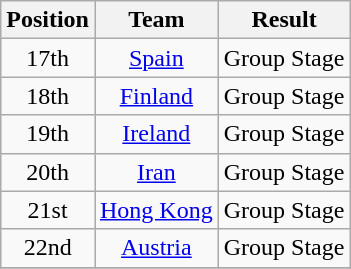<table class="wikitable" style="text-align: center;">
<tr>
<th>Position</th>
<th>Team</th>
<th>Result</th>
</tr>
<tr>
<td>17th</td>
<td> <a href='#'>Spain</a></td>
<td>Group Stage</td>
</tr>
<tr>
<td>18th</td>
<td> <a href='#'>Finland</a></td>
<td>Group Stage</td>
</tr>
<tr>
<td>19th</td>
<td> <a href='#'>Ireland</a></td>
<td>Group Stage</td>
</tr>
<tr>
<td>20th</td>
<td> <a href='#'>Iran</a></td>
<td>Group Stage</td>
</tr>
<tr>
<td>21st</td>
<td> <a href='#'>Hong Kong</a></td>
<td>Group Stage</td>
</tr>
<tr>
<td>22nd</td>
<td> <a href='#'>Austria</a></td>
<td>Group Stage</td>
</tr>
<tr>
</tr>
</table>
